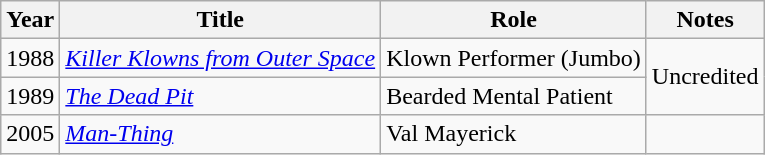<table class="wikitable">
<tr>
<th>Year</th>
<th>Title</th>
<th>Role</th>
<th>Notes</th>
</tr>
<tr>
<td>1988</td>
<td><em><a href='#'>Killer Klowns from Outer Space</a></em></td>
<td>Klown Performer (Jumbo)</td>
<td rowspan=2>Uncredited</td>
</tr>
<tr>
<td>1989</td>
<td><em><a href='#'>The Dead Pit</a></em></td>
<td>Bearded Mental Patient</td>
</tr>
<tr>
<td>2005</td>
<td><em><a href='#'>Man-Thing</a></em></td>
<td>Val Mayerick</td>
<td></td>
</tr>
</table>
